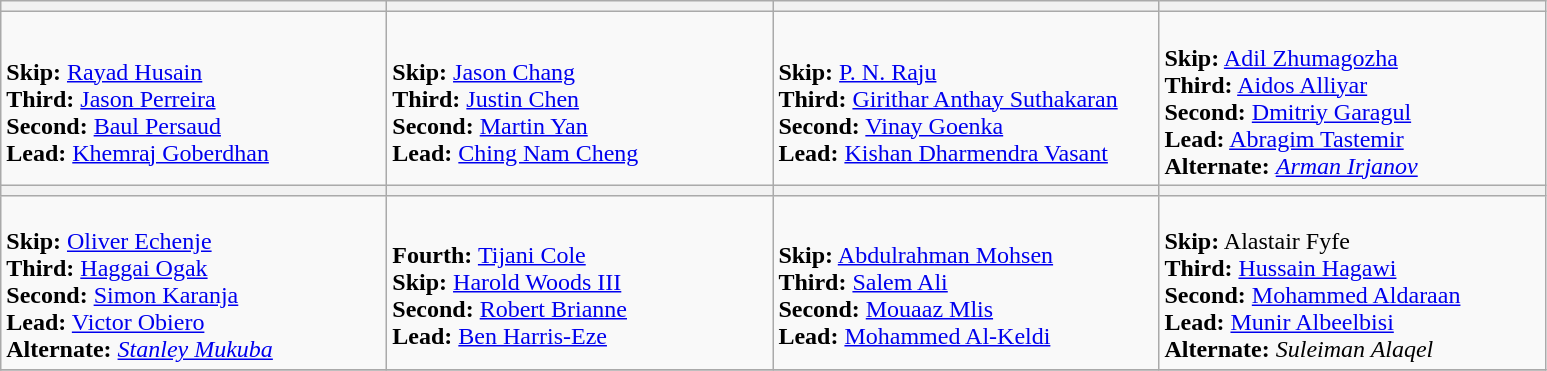<table class="wikitable">
<tr>
<th width=250></th>
<th width=250></th>
<th width=250></th>
<th width=250></th>
</tr>
<tr>
<td><br><strong>Skip:</strong> <a href='#'>Rayad Husain</a><br>
<strong>Third:</strong> <a href='#'>Jason Perreira</a><br>
<strong>Second:</strong> <a href='#'>Baul Persaud</a><br>
<strong>Lead:</strong> <a href='#'>Khemraj Goberdhan</a></td>
<td><br><strong>Skip:</strong> <a href='#'>Jason Chang</a><br>
<strong>Third:</strong> <a href='#'>Justin Chen</a><br>
<strong>Second:</strong> <a href='#'>Martin Yan</a><br>
<strong>Lead:</strong> <a href='#'>Ching Nam Cheng</a></td>
<td><br><strong>Skip:</strong> <a href='#'>P. N. Raju</a><br>
<strong>Third:</strong> <a href='#'>Girithar Anthay Suthakaran</a><br>
<strong>Second:</strong> <a href='#'>Vinay Goenka</a><br>
<strong>Lead:</strong> <a href='#'>Kishan Dharmendra Vasant</a></td>
<td><br><strong>Skip:</strong> <a href='#'>Adil Zhumagozha</a><br>
<strong>Third:</strong> <a href='#'>Aidos Alliyar</a><br>
<strong>Second:</strong> <a href='#'>Dmitriy Garagul</a><br>
<strong>Lead:</strong> <a href='#'>Abragim Tastemir</a><br>
<strong>Alternate:</strong> <em><a href='#'>Arman Irjanov</a></em></td>
</tr>
<tr>
<th width=250></th>
<th width=250></th>
<th width=250></th>
<th width=250></th>
</tr>
<tr>
<td><br><strong>Skip:</strong> <a href='#'>Oliver Echenje</a><br>
<strong>Third:</strong> <a href='#'>Haggai Ogak</a><br>
<strong>Second:</strong> <a href='#'>Simon Karanja</a><br>
<strong>Lead:</strong> <a href='#'>Victor Obiero</a><br>
<strong>Alternate:</strong> <em><a href='#'>Stanley Mukuba</a></em></td>
<td><br><strong>Fourth:</strong> <a href='#'>Tijani Cole</a><br>
<strong>Skip:</strong> <a href='#'>Harold Woods III</a><br>
<strong>Second:</strong> <a href='#'>Robert Brianne</a><br>
<strong>Lead:</strong> <a href='#'>Ben Harris-Eze</a></td>
<td><br><strong>Skip:</strong> <a href='#'>Abdulrahman Mohsen</a><br>
<strong>Third:</strong> <a href='#'>Salem Ali</a><br>
<strong>Second:</strong> <a href='#'>Mouaaz Mlis</a><br>
<strong>Lead:</strong> <a href='#'>Mohammed Al-Keldi</a></td>
<td><br><strong>Skip:</strong> Alastair Fyfe<br>
<strong>Third:</strong> <a href='#'>Hussain Hagawi</a><br>
<strong>Second:</strong> <a href='#'>Mohammed Aldaraan</a><br>
<strong>Lead:</strong> <a href='#'>Munir Albeelbisi</a><br>
<strong>Alternate:</strong> <em>Suleiman Alaqel</em></td>
</tr>
<tr>
</tr>
</table>
